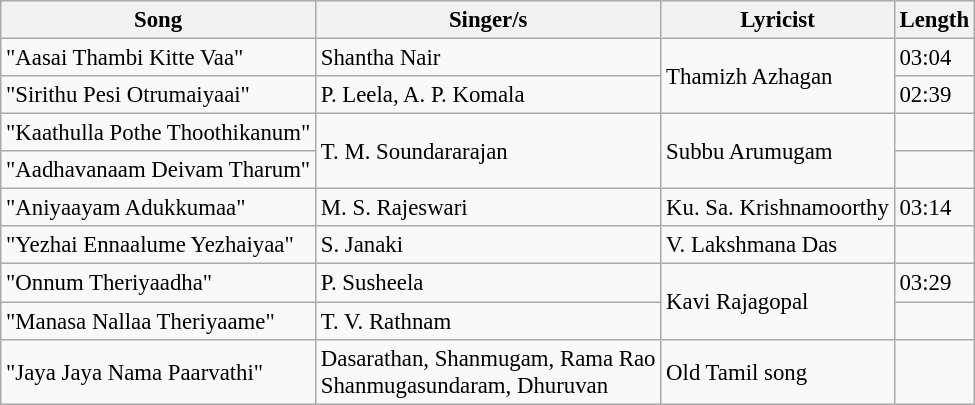<table class="wikitable" style="font-size:95%;">
<tr>
<th>Song</th>
<th>Singer/s</th>
<th>Lyricist</th>
<th>Length</th>
</tr>
<tr>
<td>"Aasai Thambi Kitte Vaa"</td>
<td>Shantha Nair</td>
<td rowspan=2>Thamizh Azhagan</td>
<td>03:04</td>
</tr>
<tr>
<td>"Sirithu Pesi Otrumaiyaai"</td>
<td>P. Leela, A. P. Komala</td>
<td>02:39</td>
</tr>
<tr>
<td>"Kaathulla Pothe Thoothikanum"</td>
<td rowspan=2>T. M. Soundararajan</td>
<td rowspan=2>Subbu Arumugam</td>
<td></td>
</tr>
<tr>
<td>"Aadhavanaam Deivam Tharum"</td>
<td></td>
</tr>
<tr>
<td>"Aniyaayam Adukkumaa"</td>
<td>M. S. Rajeswari</td>
<td>Ku. Sa. Krishnamoorthy</td>
<td>03:14</td>
</tr>
<tr>
<td>"Yezhai Ennaalume Yezhaiyaa"</td>
<td>S. Janaki</td>
<td>V. Lakshmana Das</td>
<td></td>
</tr>
<tr>
<td>"Onnum Theriyaadha"</td>
<td>P. Susheela</td>
<td rowspan=2>Kavi Rajagopal</td>
<td>03:29</td>
</tr>
<tr>
<td>"Manasa Nallaa Theriyaame"</td>
<td>T. V. Rathnam</td>
<td></td>
</tr>
<tr>
<td>"Jaya Jaya Nama Paarvathi"</td>
<td>Dasarathan, Shanmugam, Rama Rao<br>Shanmugasundaram, Dhuruvan</td>
<td>Old Tamil song</td>
<td></td>
</tr>
</table>
